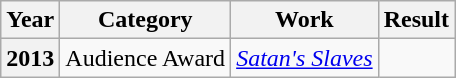<table class="wikitable plainrowheaders sortable">
<tr>
<th>Year</th>
<th>Category</th>
<th>Work</th>
<th>Result</th>
</tr>
<tr>
<th>2013</th>
<td>Audience Award</td>
<td><em><a href='#'>Satan's Slaves</a></em></td>
<td></td>
</tr>
</table>
